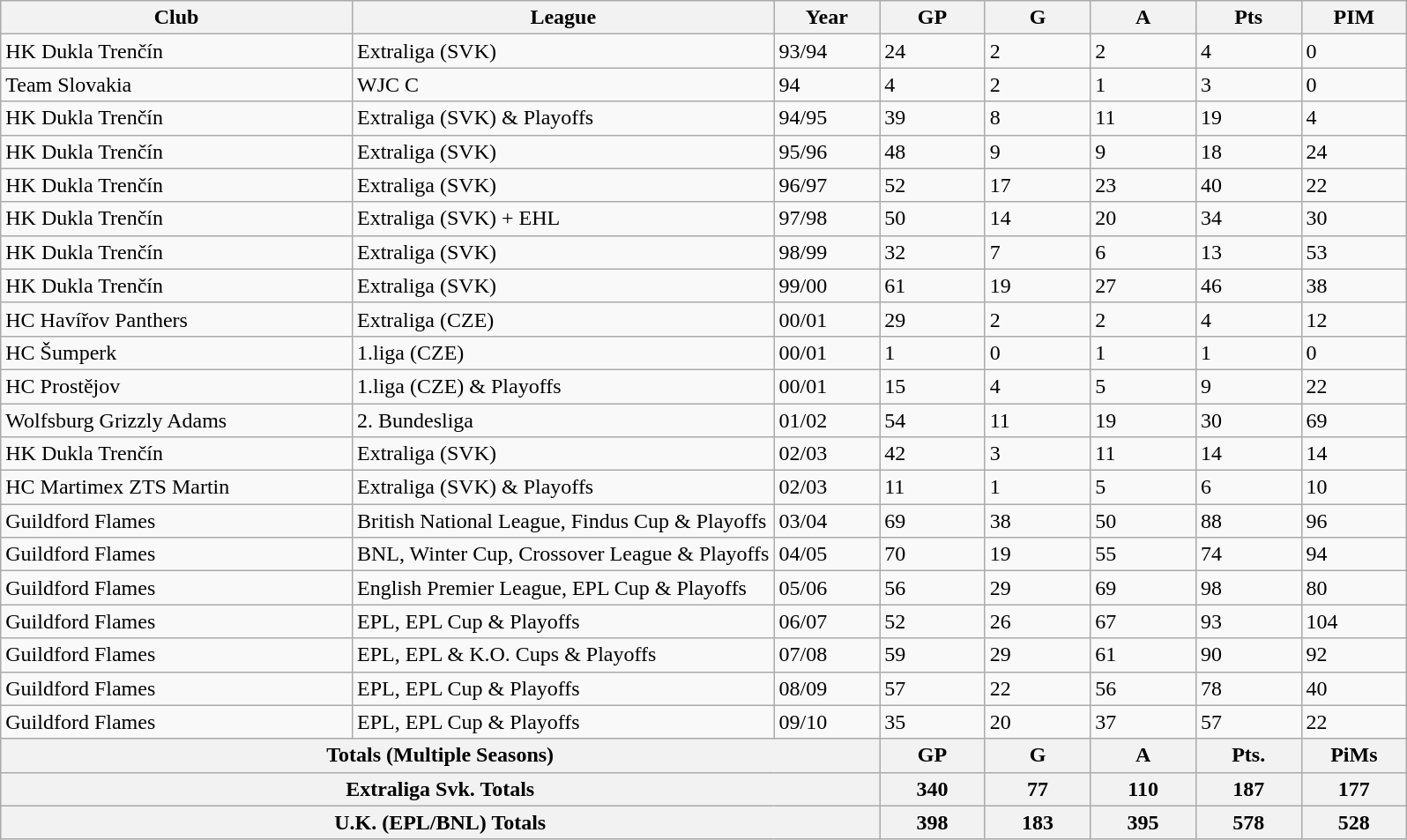<table class="wikitable">
<tr>
<th bgcolor="#DDDDFF" width="25%">Club</th>
<th bgcolor="#DDDDFF" width="30%">League</th>
<th bgcolor="#DDDDFF" width="7.5%">Year</th>
<th bgcolor="#DDDDFF" width="7.5%">GP</th>
<th bgcolor="#DDDDFF" width="7.5%">G</th>
<th bgcolor="#DDDDFF" width="7.5%">A</th>
<th bgcolor="#DDDDFF" width="7.5%">Pts</th>
<th bgcolor="#DDDDFF" width="7.5%">PIM</th>
</tr>
<tr>
<td>HK Dukla Trenčín</td>
<td>Extraliga (SVK)</td>
<td>93/94</td>
<td>24</td>
<td>2</td>
<td>2</td>
<td>4</td>
<td>0</td>
</tr>
<tr>
<td>Team Slovakia</td>
<td>WJC C</td>
<td>94</td>
<td>4</td>
<td>2</td>
<td>1</td>
<td>3</td>
<td>0</td>
</tr>
<tr>
<td>HK Dukla Trenčín</td>
<td>Extraliga (SVK) & Playoffs</td>
<td>94/95</td>
<td>39</td>
<td>8</td>
<td>11</td>
<td>19</td>
<td>4</td>
</tr>
<tr>
<td>HK Dukla Trenčín</td>
<td>Extraliga (SVK)</td>
<td>95/96</td>
<td>48</td>
<td>9</td>
<td>9</td>
<td>18</td>
<td>24</td>
</tr>
<tr>
<td>HK Dukla Trenčín</td>
<td>Extraliga (SVK)</td>
<td>96/97</td>
<td>52</td>
<td>17</td>
<td>23</td>
<td>40</td>
<td>22</td>
</tr>
<tr>
<td>HK Dukla Trenčín</td>
<td>Extraliga (SVK) + EHL</td>
<td>97/98</td>
<td>50</td>
<td>14</td>
<td>20</td>
<td>34</td>
<td>30</td>
</tr>
<tr>
<td>HK Dukla Trenčín</td>
<td>Extraliga (SVK)</td>
<td>98/99</td>
<td>32</td>
<td>7</td>
<td>6</td>
<td>13</td>
<td>53</td>
</tr>
<tr>
<td>HK Dukla Trenčín</td>
<td>Extraliga (SVK)</td>
<td>99/00</td>
<td>61</td>
<td>19</td>
<td>27</td>
<td>46</td>
<td>38</td>
</tr>
<tr>
<td>HC Havířov Panthers</td>
<td>Extraliga (CZE)</td>
<td>00/01</td>
<td>29</td>
<td>2</td>
<td>2</td>
<td>4</td>
<td>12</td>
</tr>
<tr>
<td>HC Šumperk</td>
<td>1.liga (CZE)</td>
<td>00/01</td>
<td>1</td>
<td>0</td>
<td>1</td>
<td>1</td>
<td>0</td>
</tr>
<tr>
<td>HC Prostějov</td>
<td>1.liga (CZE) & Playoffs</td>
<td>00/01</td>
<td>15</td>
<td>4</td>
<td>5</td>
<td>9</td>
<td>22</td>
</tr>
<tr>
<td>Wolfsburg Grizzly Adams</td>
<td>2. Bundesliga</td>
<td>01/02</td>
<td>54</td>
<td>11</td>
<td>19</td>
<td>30</td>
<td>69</td>
</tr>
<tr>
<td>HK Dukla Trenčín</td>
<td>Extraliga (SVK)</td>
<td>02/03</td>
<td>42</td>
<td>3</td>
<td>11</td>
<td>14</td>
<td>14</td>
</tr>
<tr>
<td>HC Martimex ZTS Martin</td>
<td>Extraliga (SVK) & Playoffs</td>
<td>02/03</td>
<td>11</td>
<td>1</td>
<td>5</td>
<td>6</td>
<td>10</td>
</tr>
<tr>
<td>Guildford Flames</td>
<td>British National League, Findus Cup & Playoffs</td>
<td>03/04</td>
<td>69</td>
<td>38</td>
<td>50</td>
<td>88</td>
<td>96</td>
</tr>
<tr>
<td>Guildford Flames</td>
<td>BNL, Winter Cup, Crossover League & Playoffs</td>
<td>04/05</td>
<td>70</td>
<td>19</td>
<td>55</td>
<td>74</td>
<td>94</td>
</tr>
<tr>
<td>Guildford Flames</td>
<td>English Premier League, EPL Cup & Playoffs</td>
<td>05/06</td>
<td>56</td>
<td>29</td>
<td>69</td>
<td>98</td>
<td>80</td>
</tr>
<tr>
<td>Guildford Flames</td>
<td>EPL, EPL Cup & Playoffs</td>
<td>06/07</td>
<td>52</td>
<td>26</td>
<td>67</td>
<td>93</td>
<td>104</td>
</tr>
<tr>
<td>Guildford Flames</td>
<td>EPL, EPL & K.O. Cups & Playoffs</td>
<td>07/08</td>
<td>59</td>
<td>29</td>
<td>61</td>
<td>90</td>
<td>92</td>
</tr>
<tr>
<td>Guildford Flames</td>
<td>EPL, EPL Cup & Playoffs</td>
<td>08/09</td>
<td>57</td>
<td>22</td>
<td>56</td>
<td>78</td>
<td>40</td>
</tr>
<tr>
<td>Guildford Flames</td>
<td>EPL, EPL Cup & Playoffs</td>
<td>09/10</td>
<td>35</td>
<td>20</td>
<td>37</td>
<td>57</td>
<td>22</td>
</tr>
<tr ALIGN="center" bgcolor="#e0e0e0">
<th colspan="3" align="center">Totals (Multiple Seasons)</th>
<th align="center">GP</th>
<th align="center">G</th>
<th align="center">A</th>
<th align="center">Pts.</th>
<th align="center">PiMs</th>
</tr>
<tr ALIGN="center" bgcolor="#e0e0e0">
<th colspan="3" align="center">Extraliga Svk. Totals</th>
<th align="center">340</th>
<th align="center">77</th>
<th align="center">110</th>
<th align="center">187</th>
<th align="center">177</th>
</tr>
<tr ALIGN="center" bgcolor="#e0e0e0">
<th colspan="3" align="center">U.K. (EPL/BNL) Totals</th>
<th align="center">398</th>
<th align="center">183</th>
<th align="center">395</th>
<th align="center">578</th>
<th align="center">528</th>
</tr>
</table>
